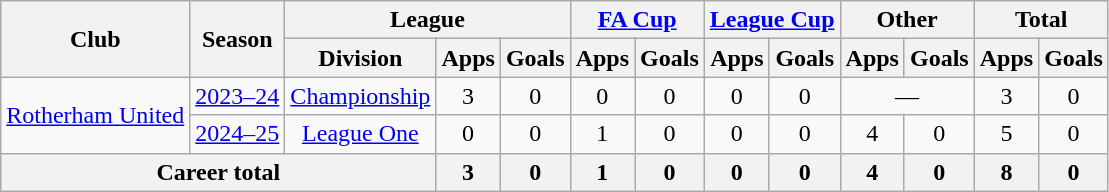<table class="wikitable" style="text-align: center">
<tr>
<th rowspan="2">Club</th>
<th rowspan="2">Season</th>
<th colspan="3">League</th>
<th colspan="2"><a href='#'>FA Cup</a></th>
<th colspan="2"><a href='#'>League Cup</a></th>
<th colspan="2">Other</th>
<th colspan="2">Total</th>
</tr>
<tr>
<th>Division</th>
<th>Apps</th>
<th>Goals</th>
<th>Apps</th>
<th>Goals</th>
<th>Apps</th>
<th>Goals</th>
<th>Apps</th>
<th>Goals</th>
<th>Apps</th>
<th>Goals</th>
</tr>
<tr>
<td rowspan="2"><a href='#'>Rotherham United</a></td>
<td><a href='#'>2023–24</a></td>
<td><a href='#'>Championship</a></td>
<td>3</td>
<td>0</td>
<td>0</td>
<td>0</td>
<td>0</td>
<td>0</td>
<td colspan="2">—</td>
<td>3</td>
<td>0</td>
</tr>
<tr>
<td><a href='#'>2024–25</a></td>
<td><a href='#'>League One</a></td>
<td>0</td>
<td>0</td>
<td>1</td>
<td>0</td>
<td>0</td>
<td>0</td>
<td>4</td>
<td>0</td>
<td>5</td>
<td>0</td>
</tr>
<tr>
<th colspan="3">Career total</th>
<th>3</th>
<th>0</th>
<th>1</th>
<th>0</th>
<th>0</th>
<th>0</th>
<th>4</th>
<th>0</th>
<th>8</th>
<th>0</th>
</tr>
</table>
